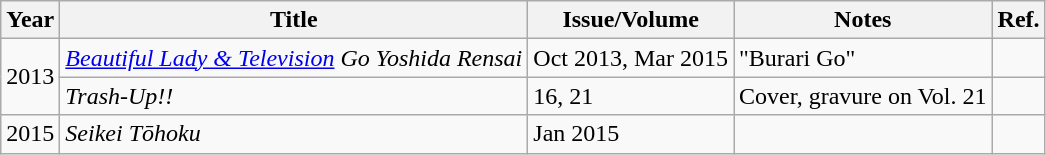<table class="wikitable">
<tr>
<th>Year</th>
<th>Title</th>
<th>Issue/Volume</th>
<th>Notes</th>
<th>Ref.</th>
</tr>
<tr>
<td rowspan="2">2013</td>
<td><em><a href='#'>Beautiful Lady & Television</a> Go Yoshida Rensai</em></td>
<td>Oct 2013, Mar 2015</td>
<td>"Burari Go"</td>
<td></td>
</tr>
<tr>
<td><em>Trash-Up!!</em></td>
<td>16, 21</td>
<td>Cover, gravure on Vol. 21</td>
<td></td>
</tr>
<tr>
<td>2015</td>
<td><em>Seikei Tōhoku</em></td>
<td>Jan 2015</td>
<td></td>
<td></td>
</tr>
</table>
